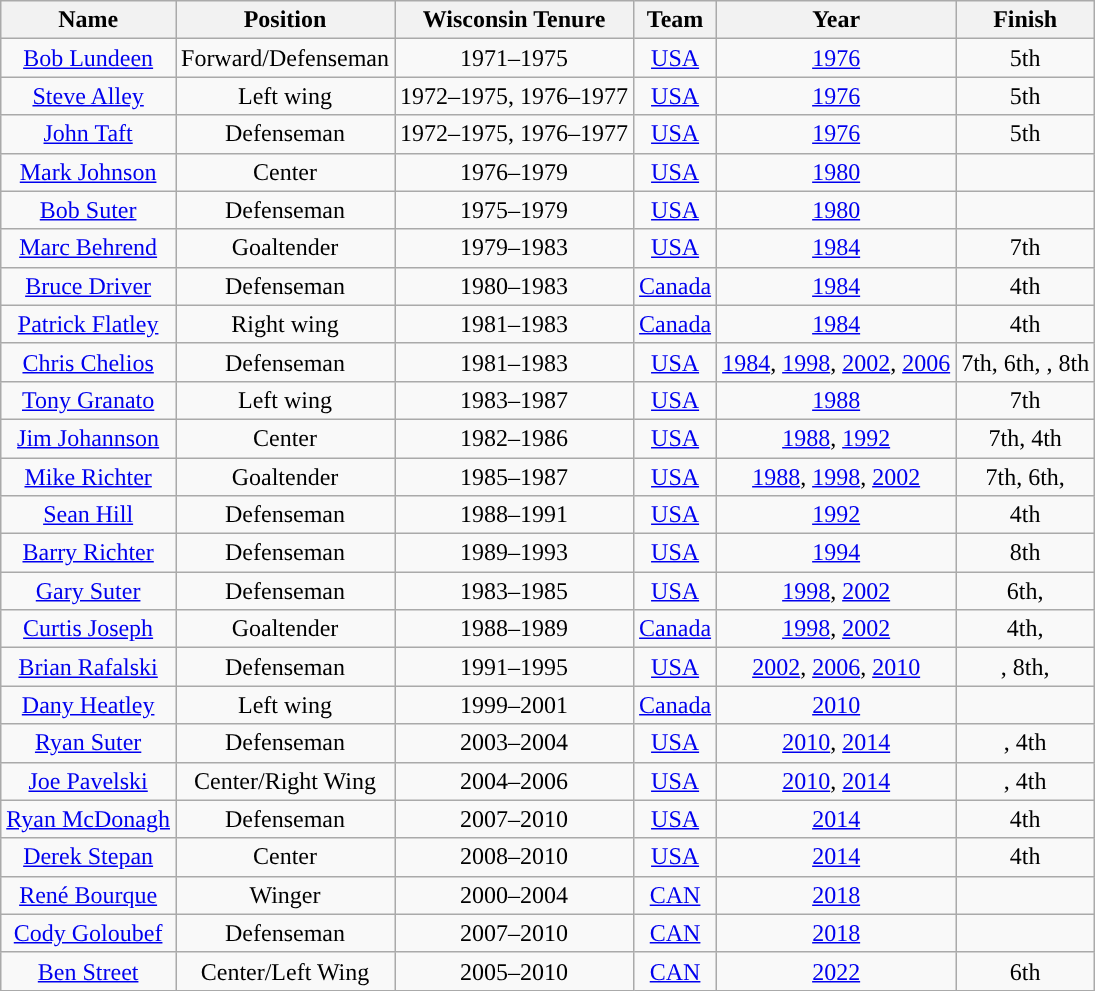<table class= "wikitable">
<tr>
<th>Name</th>
<th>Position</th>
<th>Wisconsin Tenure</th>
<th>Team</th>
<th>Year</th>
<th>Finish</th>
</tr>
<tr style="text-align:center;">
<td><a href='#'>Bob Lundeen</a></td>
<td>Forward/Defenseman</td>
<td>1971–1975</td>
<td> <a href='#'>USA</a></td>
<td><a href='#'>1976</a></td>
<td>5th</td>
</tr>
<tr style="text-align:center;">
<td><a href='#'>Steve Alley</a></td>
<td>Left wing</td>
<td>1972–1975, 1976–1977</td>
<td> <a href='#'>USA</a></td>
<td><a href='#'>1976</a></td>
<td>5th</td>
</tr>
<tr style="text-align:center;">
<td><a href='#'>John Taft</a></td>
<td>Defenseman</td>
<td>1972–1975, 1976–1977</td>
<td> <a href='#'>USA</a></td>
<td><a href='#'>1976</a></td>
<td>5th</td>
</tr>
<tr style="text-align:center;">
<td><a href='#'>Mark Johnson</a></td>
<td>Center</td>
<td>1976–1979</td>
<td> <a href='#'>USA</a></td>
<td><a href='#'>1980</a></td>
<td></td>
</tr>
<tr style="text-align:center;">
<td><a href='#'>Bob Suter</a></td>
<td>Defenseman</td>
<td>1975–1979</td>
<td> <a href='#'>USA</a></td>
<td><a href='#'>1980</a></td>
<td></td>
</tr>
<tr style="text-align:center;">
<td><a href='#'>Marc Behrend</a></td>
<td>Goaltender</td>
<td>1979–1983</td>
<td> <a href='#'>USA</a></td>
<td><a href='#'>1984</a></td>
<td>7th</td>
</tr>
<tr style="text-align:center;">
<td><a href='#'>Bruce Driver</a></td>
<td>Defenseman</td>
<td>1980–1983</td>
<td> <a href='#'>Canada</a></td>
<td><a href='#'>1984</a></td>
<td>4th</td>
</tr>
<tr style="text-align:center;">
<td><a href='#'>Patrick Flatley</a></td>
<td>Right wing</td>
<td>1981–1983</td>
<td> <a href='#'>Canada</a></td>
<td><a href='#'>1984</a></td>
<td>4th</td>
</tr>
<tr style="text-align:center;">
<td><a href='#'>Chris Chelios</a></td>
<td>Defenseman</td>
<td>1981–1983</td>
<td> <a href='#'>USA</a></td>
<td><a href='#'>1984</a>, <a href='#'>1998</a>, <a href='#'>2002</a>, <a href='#'>2006</a></td>
<td>7th, 6th, , 8th</td>
</tr>
<tr style="text-align:center;">
<td><a href='#'>Tony Granato</a></td>
<td>Left wing</td>
<td>1983–1987</td>
<td> <a href='#'>USA</a></td>
<td><a href='#'>1988</a></td>
<td>7th</td>
</tr>
<tr style="text-align:center;">
<td><a href='#'>Jim Johannson</a></td>
<td>Center</td>
<td>1982–1986</td>
<td> <a href='#'>USA</a></td>
<td><a href='#'>1988</a>, <a href='#'>1992</a></td>
<td>7th, 4th</td>
</tr>
<tr style="text-align:center;">
<td><a href='#'>Mike Richter</a></td>
<td>Goaltender</td>
<td>1985–1987</td>
<td> <a href='#'>USA</a></td>
<td><a href='#'>1988</a>, <a href='#'>1998</a>, <a href='#'>2002</a></td>
<td>7th, 6th, </td>
</tr>
<tr style="text-align:center;">
<td><a href='#'>Sean Hill</a></td>
<td>Defenseman</td>
<td>1988–1991</td>
<td> <a href='#'>USA</a></td>
<td><a href='#'>1992</a></td>
<td>4th</td>
</tr>
<tr style="text-align:center;">
<td><a href='#'>Barry Richter</a></td>
<td>Defenseman</td>
<td>1989–1993</td>
<td> <a href='#'>USA</a></td>
<td><a href='#'>1994</a></td>
<td>8th</td>
</tr>
<tr style="text-align:center;">
<td><a href='#'>Gary Suter</a></td>
<td>Defenseman</td>
<td>1983–1985</td>
<td> <a href='#'>USA</a></td>
<td><a href='#'>1998</a>, <a href='#'>2002</a></td>
<td>6th, </td>
</tr>
<tr style="text-align:center;">
<td><a href='#'>Curtis Joseph</a></td>
<td>Goaltender</td>
<td>1988–1989</td>
<td> <a href='#'>Canada</a></td>
<td><a href='#'>1998</a>, <a href='#'>2002</a></td>
<td>4th, </td>
</tr>
<tr style="text-align:center;">
<td><a href='#'>Brian Rafalski</a></td>
<td>Defenseman</td>
<td>1991–1995</td>
<td> <a href='#'>USA</a></td>
<td><a href='#'>2002</a>, <a href='#'>2006</a>, <a href='#'>2010</a></td>
<td>, 8th, </td>
</tr>
<tr style="text-align:center;">
<td><a href='#'>Dany Heatley</a></td>
<td>Left wing</td>
<td>1999–2001</td>
<td> <a href='#'>Canada</a></td>
<td><a href='#'>2010</a></td>
<td></td>
</tr>
<tr style="text-align:center;">
<td><a href='#'>Ryan Suter</a></td>
<td>Defenseman</td>
<td>2003–2004</td>
<td> <a href='#'>USA</a></td>
<td><a href='#'>2010</a>, <a href='#'>2014</a></td>
<td>, 4th</td>
</tr>
<tr style="text-align:center;">
<td><a href='#'>Joe Pavelski</a></td>
<td>Center/Right Wing</td>
<td>2004–2006</td>
<td> <a href='#'>USA</a></td>
<td><a href='#'>2010</a>, <a href='#'>2014</a></td>
<td>, 4th</td>
</tr>
<tr style="text-align:center;">
<td><a href='#'>Ryan McDonagh</a></td>
<td>Defenseman</td>
<td>2007–2010</td>
<td> <a href='#'>USA</a></td>
<td><a href='#'>2014</a></td>
<td>4th</td>
</tr>
<tr style="text-align:center;">
<td><a href='#'>Derek Stepan</a></td>
<td>Center</td>
<td>2008–2010</td>
<td> <a href='#'>USA</a></td>
<td><a href='#'>2014</a></td>
<td>4th</td>
</tr>
<tr style="text-align:center;">
<td><a href='#'>René Bourque</a></td>
<td>Winger</td>
<td>2000–2004</td>
<td> <a href='#'>CAN</a></td>
<td><a href='#'>2018</a></td>
<td></td>
</tr>
<tr style="text-align:center;">
<td><a href='#'>Cody Goloubef</a></td>
<td>Defenseman</td>
<td>2007–2010</td>
<td> <a href='#'>CAN</a></td>
<td><a href='#'>2018</a></td>
<td></td>
</tr>
<tr style="text-align:center;">
<td><a href='#'>Ben Street</a></td>
<td>Center/Left Wing</td>
<td>2005–2010</td>
<td> <a href='#'>CAN</a></td>
<td><a href='#'>2022</a></td>
<td>6th</td>
</tr>
</table>
